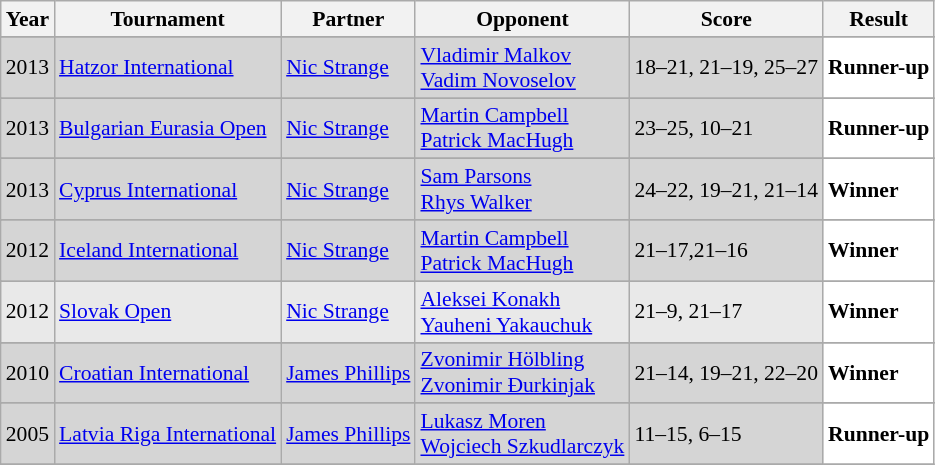<table class="sortable wikitable" style="font-size: 90%;">
<tr>
<th>Year</th>
<th>Tournament</th>
<th>Partner</th>
<th>Opponent</th>
<th>Score</th>
<th>Result</th>
</tr>
<tr>
</tr>
<tr style="background:#D5D5D5">
<td align="center">2013</td>
<td align="left"><a href='#'>Hatzor International</a></td>
<td align="left"> <a href='#'>Nic Strange</a></td>
<td align="left"> <a href='#'>Vladimir Malkov</a><br> <a href='#'>Vadim Novoselov</a></td>
<td align="left">18–21, 21–19, 25–27</td>
<td style="text-align:left; background:white"> <strong>Runner-up</strong></td>
</tr>
<tr>
</tr>
<tr style="background:#D5D5D5">
<td align="center">2013</td>
<td align="left"><a href='#'>Bulgarian Eurasia Open</a></td>
<td align="left"> <a href='#'>Nic Strange</a></td>
<td align="left"> <a href='#'>Martin Campbell</a><br> <a href='#'>Patrick MacHugh</a></td>
<td align="left">23–25, 10–21</td>
<td style="text-align:left; background:white"> <strong>Runner-up</strong></td>
</tr>
<tr>
</tr>
<tr style="background:#D5D5D5">
<td align="center">2013</td>
<td align="left"><a href='#'>Cyprus International</a></td>
<td align="left"> <a href='#'>Nic Strange</a></td>
<td align="left"> <a href='#'>Sam Parsons</a><br> <a href='#'>Rhys Walker</a></td>
<td align="left">24–22, 19–21, 21–14</td>
<td style="text-align:left; background:white"> <strong>Winner</strong></td>
</tr>
<tr>
</tr>
<tr style="background:#D5D5D5">
<td align="center">2012</td>
<td align="left"><a href='#'>Iceland International</a></td>
<td align="left"> <a href='#'>Nic Strange</a></td>
<td align="left"> <a href='#'>Martin Campbell</a><br> <a href='#'>Patrick MacHugh</a></td>
<td align="left">21–17,21–16</td>
<td style="text-align:left; background:white"> <strong>Winner</strong></td>
</tr>
<tr>
</tr>
<tr style="background:#E9E9E9">
<td align="center">2012</td>
<td align="left"><a href='#'>Slovak Open</a></td>
<td align="left"> <a href='#'>Nic Strange</a></td>
<td align="left"> <a href='#'>Aleksei Konakh</a><br> <a href='#'>Yauheni Yakauchuk</a></td>
<td align="left">21–9, 21–17</td>
<td style="text-align:left; background:white"> <strong>Winner</strong></td>
</tr>
<tr>
</tr>
<tr style="background:#D5D5D5">
<td align="center">2010</td>
<td align="left"><a href='#'>Croatian International</a></td>
<td align="left"> <a href='#'>James Phillips</a></td>
<td align="left"> <a href='#'>Zvonimir Hölbling</a><br> <a href='#'>Zvonimir Đurkinjak</a></td>
<td align="left">21–14, 19–21, 22–20</td>
<td style="text-align:left; background:white"> <strong>Winner</strong></td>
</tr>
<tr>
</tr>
<tr style="background:#D5D5D5">
<td align="center">2005</td>
<td align="left"><a href='#'>Latvia Riga International</a></td>
<td align="left"> <a href='#'>James Phillips</a></td>
<td align="left"> <a href='#'>Lukasz Moren</a><br> <a href='#'>Wojciech Szkudlarczyk</a></td>
<td align="left">11–15, 6–15</td>
<td style="text-align:left; background:white"> <strong>Runner-up</strong></td>
</tr>
<tr>
</tr>
</table>
